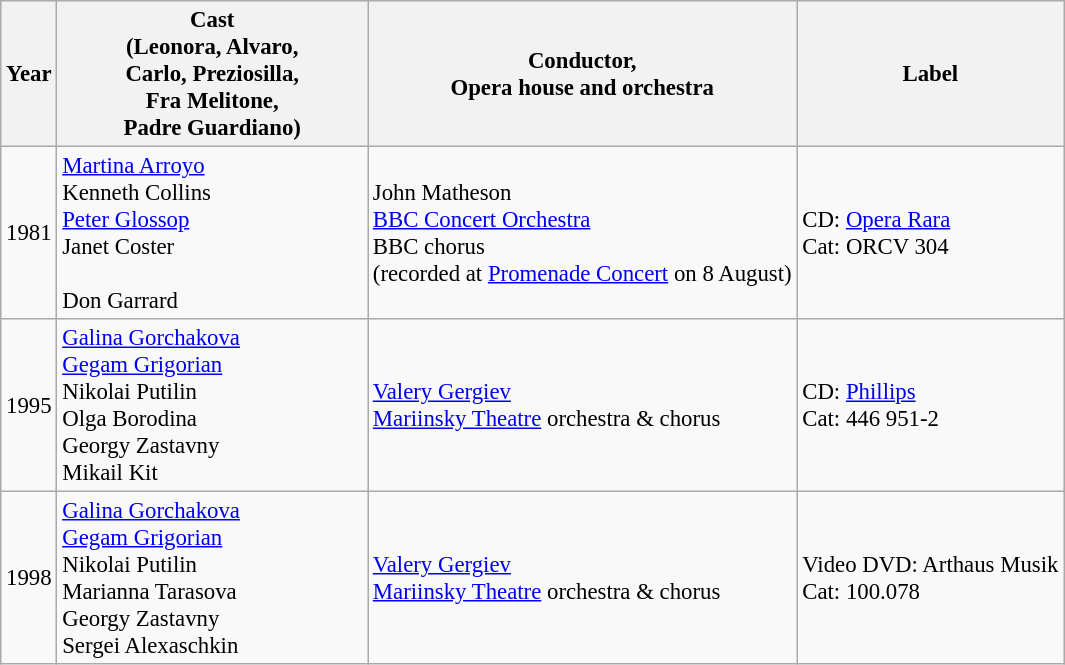<table class="wikitable" style="font-size:95%;">
<tr>
<th>Year</th>
<th width="200">Cast<br>(Leonora, Alvaro,<br>Carlo, Preziosilla,<br>Fra Melitone,<br>Padre Guardiano)</th>
<th>Conductor,<br>Opera house and orchestra</th>
<th>Label</th>
</tr>
<tr>
<td>1981</td>
<td><a href='#'>Martina Arroyo</a><br>Kenneth Collins<br><a href='#'>Peter Glossop</a><br>Janet Coster<br><br>Don Garrard</td>
<td>John Matheson<br><a href='#'>BBC Concert Orchestra</a><br>BBC chorus<br>(recorded at <a href='#'>Promenade Concert</a> on 8 August)</td>
<td>CD: <a href='#'>Opera Rara</a><br>Cat: ORCV 304</td>
</tr>
<tr>
<td>1995</td>
<td><a href='#'>Galina Gorchakova</a><br><a href='#'>Gegam Grigorian</a><br>Nikolai Putilin<br>Olga Borodina<br>Georgy Zastavny<br>Mikail Kit</td>
<td><a href='#'>Valery Gergiev</a><br><a href='#'>Mariinsky Theatre</a> orchestra & chorus</td>
<td>CD: <a href='#'>Phillips</a><br>Cat: 446 951-2</td>
</tr>
<tr>
<td>1998</td>
<td><a href='#'>Galina Gorchakova</a><br><a href='#'>Gegam Grigorian</a><br>Nikolai Putilin<br>Marianna Tarasova<br>Georgy Zastavny<br>Sergei Alexaschkin</td>
<td><a href='#'>Valery Gergiev</a><br><a href='#'>Mariinsky Theatre</a> orchestra & chorus</td>
<td>Video DVD: Arthaus Musik<br>Cat: 100.078</td>
</tr>
</table>
